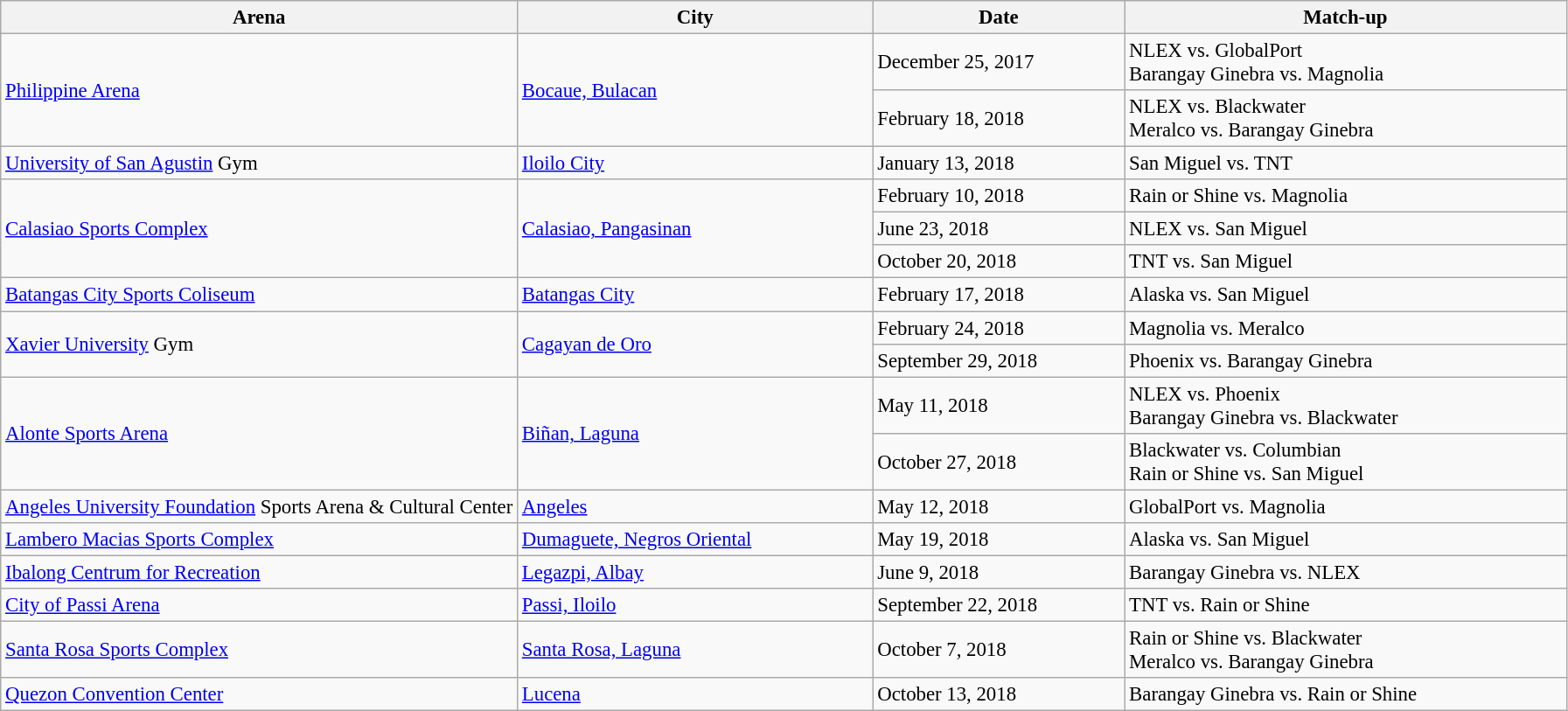<table class="wikitable sortable" style="font-size:95%">
<tr>
<th width=33%>Arena</th>
<th>City</th>
<th>Date</th>
<th>Match-up</th>
</tr>
<tr>
<td rowspan=2><a href='#'>Philippine Arena</a></td>
<td rowspan=2><a href='#'>Bocaue, Bulacan</a></td>
<td>December 25, 2017</td>
<td>NLEX vs. GlobalPort<br>Barangay Ginebra vs. Magnolia</td>
</tr>
<tr>
<td>February 18, 2018</td>
<td>NLEX vs. Blackwater<br>Meralco vs. Barangay Ginebra</td>
</tr>
<tr>
<td><a href='#'>University of San Agustin</a> Gym</td>
<td><a href='#'>Iloilo City</a></td>
<td>January 13, 2018</td>
<td>San Miguel vs. TNT</td>
</tr>
<tr>
<td rowspan=3><a href='#'>Calasiao Sports Complex</a></td>
<td rowspan=3><a href='#'>Calasiao, Pangasinan</a></td>
<td>February 10, 2018</td>
<td>Rain or Shine vs. Magnolia</td>
</tr>
<tr>
<td>June 23, 2018</td>
<td>NLEX vs. San Miguel</td>
</tr>
<tr>
<td>October 20, 2018</td>
<td>TNT vs. San Miguel</td>
</tr>
<tr>
<td><a href='#'>Batangas City Sports Coliseum</a></td>
<td><a href='#'>Batangas City</a></td>
<td>February 17, 2018</td>
<td>Alaska vs. San Miguel</td>
</tr>
<tr>
<td rowspan=2><a href='#'>Xavier University</a> Gym</td>
<td rowspan=2><a href='#'>Cagayan de Oro</a></td>
<td>February 24, 2018</td>
<td>Magnolia vs. Meralco</td>
</tr>
<tr>
<td>September 29, 2018</td>
<td>Phoenix vs. Barangay Ginebra</td>
</tr>
<tr>
<td rowspan=2><a href='#'>Alonte Sports Arena</a></td>
<td rowspan=2><a href='#'>Biñan, Laguna</a></td>
<td>May 11, 2018</td>
<td>NLEX vs. Phoenix<br>Barangay Ginebra vs. Blackwater</td>
</tr>
<tr>
<td>October 27, 2018</td>
<td>Blackwater vs. Columbian<br>Rain or Shine vs. San Miguel</td>
</tr>
<tr>
<td><a href='#'>Angeles University Foundation</a> Sports Arena & Cultural Center</td>
<td><a href='#'>Angeles</a></td>
<td>May 12, 2018</td>
<td>GlobalPort vs. Magnolia</td>
</tr>
<tr>
<td><a href='#'>Lambero Macias Sports Complex</a></td>
<td><a href='#'>Dumaguete, Negros Oriental</a></td>
<td>May 19, 2018</td>
<td>Alaska vs. San Miguel</td>
</tr>
<tr>
<td><a href='#'>Ibalong Centrum for Recreation</a></td>
<td><a href='#'>Legazpi, Albay</a></td>
<td>June 9, 2018</td>
<td>Barangay Ginebra vs. NLEX</td>
</tr>
<tr>
<td><a href='#'>City of Passi Arena</a></td>
<td><a href='#'>Passi, Iloilo</a></td>
<td>September 22, 2018</td>
<td>TNT vs. Rain or Shine</td>
</tr>
<tr>
<td><a href='#'>Santa Rosa Sports Complex</a></td>
<td><a href='#'>Santa Rosa, Laguna</a></td>
<td>October 7, 2018</td>
<td>Rain or Shine vs. Blackwater<br>Meralco vs. Barangay Ginebra</td>
</tr>
<tr>
<td><a href='#'>Quezon Convention Center</a></td>
<td><a href='#'>Lucena</a></td>
<td>October 13, 2018</td>
<td>Barangay Ginebra vs. Rain or Shine</td>
</tr>
</table>
